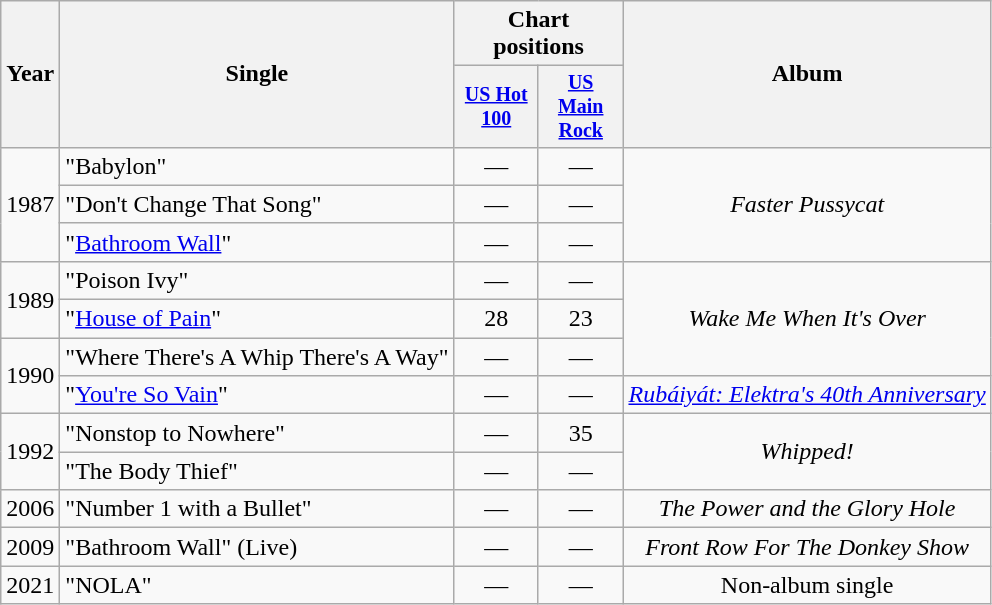<table class="wikitable" style="text-align:center;">
<tr>
<th rowspan="2">Year</th>
<th rowspan="2">Single</th>
<th colspan="2">Chart positions</th>
<th rowspan="2">Album</th>
</tr>
<tr style="font-size:smaller;">
<th style="width:50px;"><a href='#'>US Hot 100</a><br></th>
<th style="width:50px;"><a href='#'>US Main Rock</a><br></th>
</tr>
<tr>
<td rowspan="3">1987</td>
<td " style="text-align:left;">"Babylon"</td>
<td "style="text-align:center;">—</td>
<td "style="text-align:center;">—</td>
<td rowspan="3"><em>Faster Pussycat</em></td>
</tr>
<tr>
<td " style="text-align:left;">"Don't Change That Song"</td>
<td "style="text-align:center;">—</td>
<td "style="text-align:center;">—</td>
</tr>
<tr>
<td " style="text-align:left;">"<a href='#'>Bathroom Wall</a>"</td>
<td "style="text-align:center;">—</td>
<td "style="text-align:center;">—</td>
</tr>
<tr>
<td rowspan="2">1989</td>
<td " style="text-align:left;">"Poison Ivy"</td>
<td "style="text-align:center;">—</td>
<td "style="text-align:center;">—</td>
<td rowspan="3"><em>Wake Me When It's Over</em></td>
</tr>
<tr>
<td " style="text-align:left;">"<a href='#'>House of Pain</a>"</td>
<td "style="text-align:center;">28</td>
<td "style="text-align:center;">23</td>
</tr>
<tr>
<td rowspan="2">1990</td>
<td " style="text-align:left;">"Where There's A Whip There's A Way"</td>
<td "style="text-align:center;">—</td>
<td "style="text-align:center;">—</td>
</tr>
<tr>
<td " style="text-align:left;">"<a href='#'>You're So Vain</a>"</td>
<td "style="text-align:center;">—</td>
<td "style="text-align:center;">—</td>
<td><em><a href='#'>Rubáiyát: Elektra's 40th Anniversary</a></em></td>
</tr>
<tr>
<td rowspan="2">1992</td>
<td " style="text-align:left;">"Nonstop to Nowhere"</td>
<td "style="text-align:center;">—</td>
<td "style="text-align:center;">35</td>
<td rowspan="2"><em>Whipped!</em></td>
</tr>
<tr>
<td " style="text-align:left;">"The Body Thief"</td>
<td "style="text-align:center;">—</td>
<td "style="text-align:center;">—</td>
</tr>
<tr>
<td>2006</td>
<td " style="text-align:left;">"Number 1 with a Bullet"</td>
<td "style="text-align:center;">—</td>
<td "style="text-align:center;">—</td>
<td><em>The Power and the Glory Hole</em></td>
</tr>
<tr>
<td>2009</td>
<td " style="text-align:left;">"Bathroom Wall" (Live)</td>
<td "style="text-align:center;">—</td>
<td "style="text-align:center;">—</td>
<td><em>Front Row For The Donkey Show</em></td>
</tr>
<tr>
<td>2021</td>
<td " style="text-align:left;">"NOLA"</td>
<td "style="text-align:center;">—</td>
<td "style="text-align:center;">—</td>
<td>Non-album single</td>
</tr>
</table>
